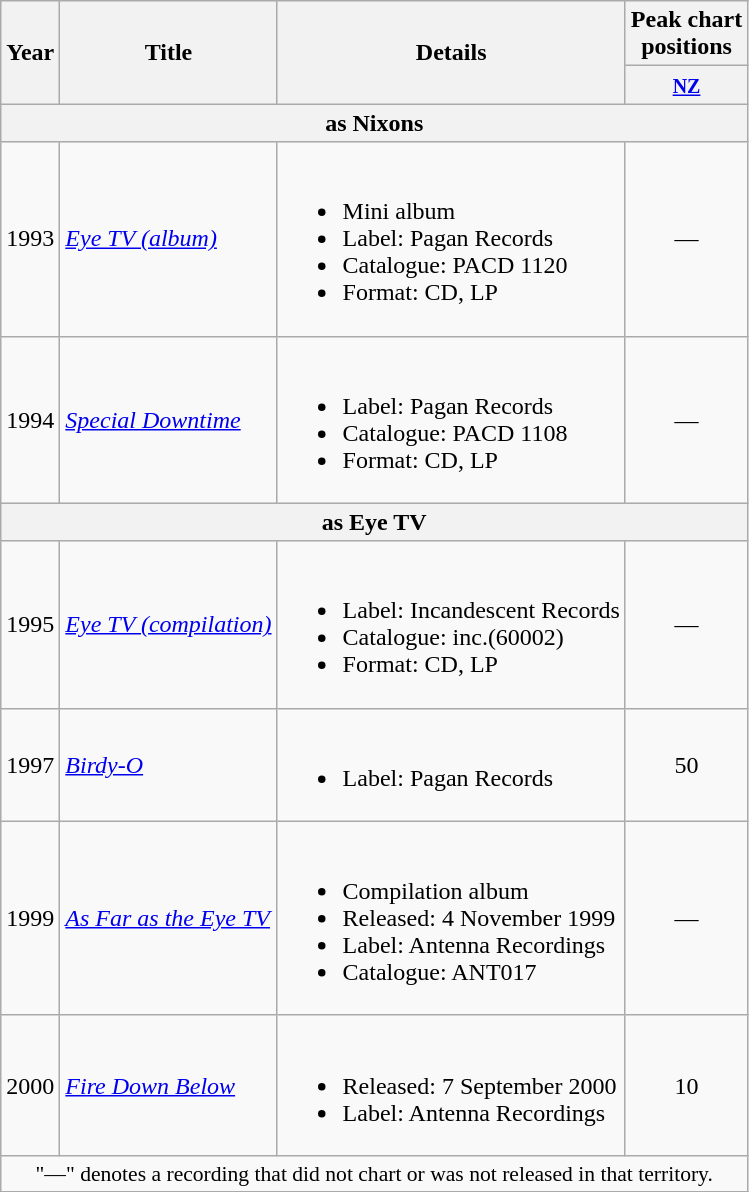<table class="wikitable plainrowheaders">
<tr>
<th rowspan="2">Year</th>
<th rowspan="2">Title</th>
<th rowspan="2">Details</th>
<th>Peak chart<br>positions</th>
</tr>
<tr>
<th><small><a href='#'>NZ</a></small></th>
</tr>
<tr>
<th colspan="4">as Nixons</th>
</tr>
<tr>
<td>1993</td>
<td><em><a href='#'>Eye TV (album)</a></em></td>
<td><br><ul><li>Mini album</li><li>Label: Pagan Records</li><li>Catalogue: PACD 1120</li><li>Format: CD, LP</li></ul></td>
<td align="center">—</td>
</tr>
<tr>
<td>1994</td>
<td><em><a href='#'>Special Downtime</a></em></td>
<td><br><ul><li>Label: Pagan Records</li><li>Catalogue: PACD 1108</li><li>Format: CD, LP</li></ul></td>
<td align="center">—</td>
</tr>
<tr>
<th colspan="4">as Eye TV</th>
</tr>
<tr>
<td>1995</td>
<td><em><a href='#'>Eye TV (compilation) </a></em></td>
<td><br><ul><li>Label: Incandescent Records</li><li>Catalogue: inc.(60002)</li><li>Format: CD, LP</li></ul></td>
<td align="center">—</td>
</tr>
<tr>
<td>1997</td>
<td><em><a href='#'>Birdy-O</a></em></td>
<td><br><ul><li>Label: Pagan Records</li></ul></td>
<td align="center">50</td>
</tr>
<tr>
<td>1999</td>
<td><em><a href='#'>As Far as the Eye TV</a></em></td>
<td><br><ul><li>Compilation album</li><li>Released: 4 November 1999</li><li>Label: Antenna Recordings</li><li>Catalogue: ANT017</li></ul></td>
<td align="center">—</td>
</tr>
<tr>
<td>2000</td>
<td><em><a href='#'>Fire Down Below</a></em></td>
<td><br><ul><li>Released: 7 September 2000</li><li>Label: Antenna Recordings</li></ul></td>
<td align="center">10</td>
</tr>
<tr>
<td colspan="4" style="font-size:90%" align="center">"—" denotes a recording that did not chart or was not released in that territory.</td>
</tr>
<tr>
</tr>
</table>
